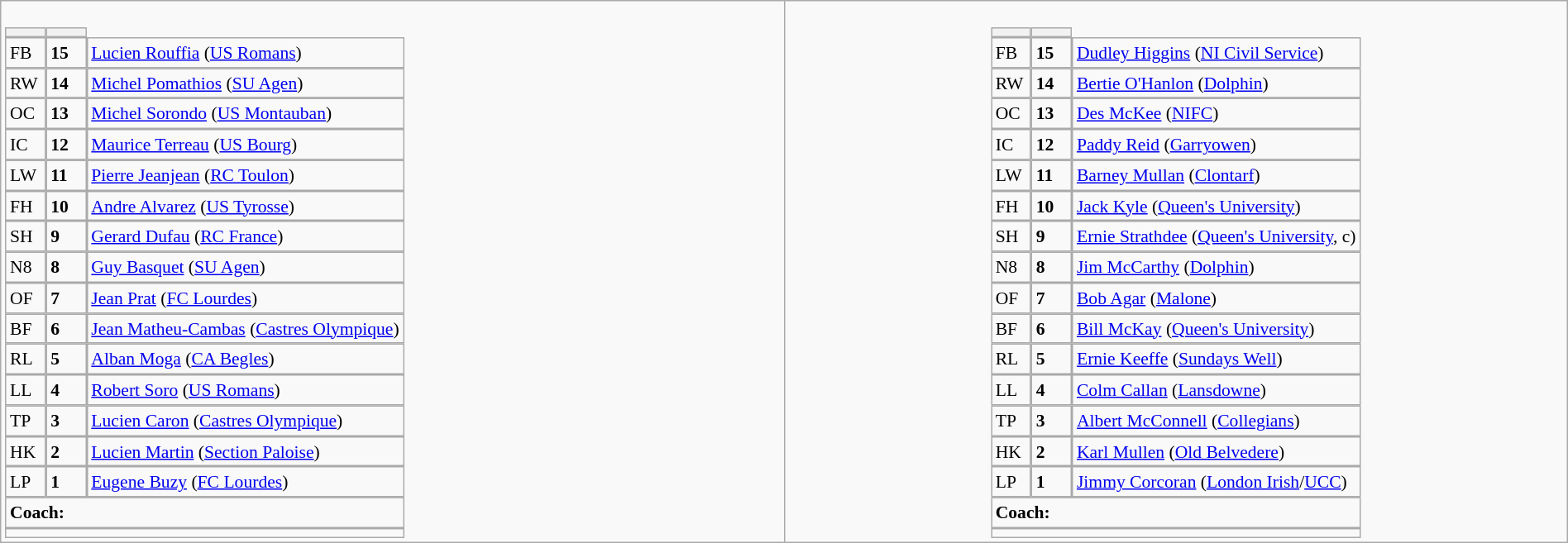<table width="100%" class="wikitable mw-collapsible mw-collapsed">
<tr>
<td valign="top" width="50%"><br><table style="font-size: 90%" cellspacing="0" cellpadding="0">
<tr>
<th width="25"></th>
<th width="25"></th>
</tr>
<tr>
<td>FB</td>
<td><strong>15</strong></td>
<td><a href='#'>Lucien Rouffia</a> (<a href='#'>US Romans</a>)</td>
</tr>
<tr>
<td>RW</td>
<td><strong>14</strong></td>
<td><a href='#'>Michel Pomathios</a> (<a href='#'>SU Agen</a>)</td>
</tr>
<tr>
<td>OC</td>
<td><strong>13</strong></td>
<td><a href='#'>Michel Sorondo</a> (<a href='#'>US Montauban</a>)</td>
</tr>
<tr>
<td>IC</td>
<td><strong>12</strong></td>
<td><a href='#'>Maurice Terreau</a> (<a href='#'>US Bourg</a>)</td>
</tr>
<tr>
<td>LW</td>
<td><strong>11</strong></td>
<td><a href='#'>Pierre Jeanjean</a> (<a href='#'>RC Toulon</a>)</td>
</tr>
<tr>
<td>FH</td>
<td><strong>10</strong></td>
<td><a href='#'>Andre Alvarez</a> (<a href='#'>US Tyrosse</a>)</td>
</tr>
<tr>
<td>SH</td>
<td><strong>9</strong></td>
<td><a href='#'>Gerard Dufau</a> (<a href='#'>RC France</a>)</td>
</tr>
<tr>
<td>N8</td>
<td><strong>8</strong></td>
<td><a href='#'>Guy Basquet</a> (<a href='#'>SU Agen</a>)</td>
</tr>
<tr>
<td>OF</td>
<td><strong>7</strong></td>
<td><a href='#'>Jean Prat</a> (<a href='#'>FC Lourdes</a>)</td>
</tr>
<tr>
<td>BF</td>
<td><strong>6</strong></td>
<td><a href='#'>Jean Matheu-Cambas</a> (<a href='#'>Castres Olympique</a>)</td>
</tr>
<tr>
<td>RL</td>
<td><strong>5</strong></td>
<td><a href='#'>Alban Moga</a> (<a href='#'>CA Begles</a>)</td>
</tr>
<tr>
<td>LL</td>
<td><strong>4</strong></td>
<td><a href='#'>Robert Soro</a> (<a href='#'>US Romans</a>)</td>
</tr>
<tr>
<td>TP</td>
<td><strong>3</strong></td>
<td><a href='#'>Lucien Caron</a> (<a href='#'>Castres Olympique</a>)</td>
</tr>
<tr>
<td>HK</td>
<td><strong>2</strong></td>
<td><a href='#'>Lucien Martin</a> (<a href='#'>Section Paloise</a>)</td>
</tr>
<tr>
<td>LP</td>
<td><strong>1</strong></td>
<td><a href='#'>Eugene Buzy</a> (<a href='#'>FC Lourdes</a>)</td>
</tr>
<tr>
<td colspan="4"><strong>Coach:</strong></td>
</tr>
<tr>
<td colspan="4"></td>
</tr>
</table>
</td>
<td valign="top" width="50%"><br><table style="font-size: 90%" cellspacing="0" cellpadding="0" align="center">
<tr>
<th width="25"></th>
<th width="25"></th>
</tr>
<tr>
<td>FB</td>
<td><strong>15</strong></td>
<td> <a href='#'>Dudley Higgins</a> (<a href='#'>NI Civil Service</a>)</td>
</tr>
<tr>
<td>RW</td>
<td><strong>14</strong></td>
<td> <a href='#'>Bertie O'Hanlon</a> (<a href='#'>Dolphin</a>)</td>
</tr>
<tr>
<td>OC</td>
<td><strong>13</strong></td>
<td> <a href='#'>Des McKee</a> (<a href='#'>NIFC</a>)</td>
</tr>
<tr>
<td>IC</td>
<td><strong>12</strong></td>
<td> <a href='#'>Paddy Reid</a> (<a href='#'>Garryowen</a>)</td>
</tr>
<tr>
<td>LW</td>
<td><strong>11</strong></td>
<td> <a href='#'>Barney Mullan</a> (<a href='#'>Clontarf</a>)</td>
</tr>
<tr>
<td>FH</td>
<td><strong>10</strong></td>
<td> <a href='#'>Jack Kyle</a> (<a href='#'>Queen's University</a>)</td>
</tr>
<tr>
<td>SH</td>
<td><strong>9</strong></td>
<td> <a href='#'>Ernie Strathdee</a> (<a href='#'>Queen's University</a>, c)</td>
</tr>
<tr>
<td>N8</td>
<td><strong>8</strong></td>
<td> <a href='#'>Jim McCarthy</a> (<a href='#'>Dolphin</a>)</td>
</tr>
<tr>
<td>OF</td>
<td><strong>7</strong></td>
<td> <a href='#'>Bob Agar</a> (<a href='#'>Malone</a>)</td>
</tr>
<tr>
<td>BF</td>
<td><strong>6</strong></td>
<td> <a href='#'>Bill McKay</a> (<a href='#'>Queen's University</a>)</td>
</tr>
<tr>
<td>RL</td>
<td><strong>5</strong></td>
<td> <a href='#'>Ernie Keeffe</a> (<a href='#'>Sundays Well</a>)</td>
</tr>
<tr>
<td>LL</td>
<td><strong>4</strong></td>
<td> <a href='#'>Colm Callan</a> (<a href='#'>Lansdowne</a>)</td>
</tr>
<tr>
<td>TP</td>
<td><strong>3</strong></td>
<td> <a href='#'>Albert McConnell</a> (<a href='#'>Collegians</a>)</td>
</tr>
<tr>
<td>HK</td>
<td><strong>2</strong></td>
<td> <a href='#'>Karl Mullen</a> (<a href='#'>Old Belvedere</a>)</td>
</tr>
<tr>
<td>LP</td>
<td><strong>1</strong></td>
<td> <a href='#'>Jimmy Corcoran</a> (<a href='#'>London Irish</a>/<a href='#'>UCC</a>)</td>
</tr>
<tr>
<td colspan="4"><strong>Coach:</strong></td>
</tr>
<tr>
<td colspan="4"></td>
</tr>
</table>
</td>
</tr>
</table>
